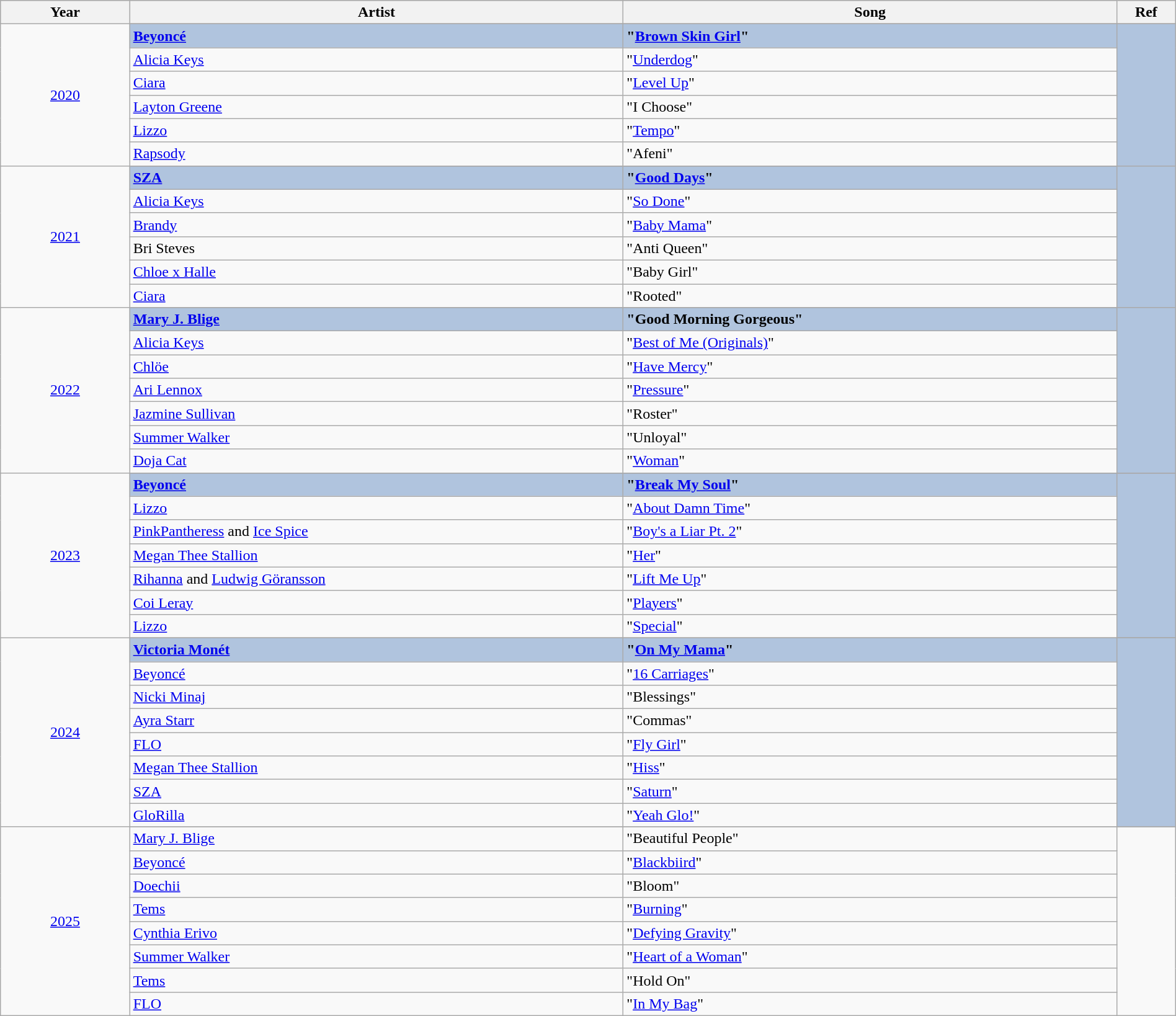<table class="wikitable" style="width:100%;">
<tr style="background:#bebebe;">
<th style="width:11%;">Year</th>
<th style="width:42%;">Artist</th>
<th style="width:42%;">Song</th>
<th style="width:5%;">Ref</th>
</tr>
<tr>
<td rowspan="7" align="center"><a href='#'>2020</a></td>
</tr>
<tr style="background:#B0C4DE">
<td><strong><a href='#'>Beyoncé</a> </strong></td>
<td><strong>"<a href='#'>Brown Skin Girl</a>"</strong></td>
<td rowspan="7" align="center"></td>
</tr>
<tr>
<td><a href='#'>Alicia Keys</a></td>
<td>"<a href='#'>Underdog</a>"</td>
</tr>
<tr>
<td><a href='#'>Ciara</a> </td>
<td>"<a href='#'>Level Up</a>"</td>
</tr>
<tr>
<td><a href='#'>Layton Greene</a></td>
<td>"I Choose"</td>
</tr>
<tr>
<td><a href='#'>Lizzo</a> </td>
<td>"<a href='#'>Tempo</a>"</td>
</tr>
<tr>
<td><a href='#'>Rapsody</a> </td>
<td>"Afeni"</td>
</tr>
<tr>
<td rowspan="7" align="center"><a href='#'>2021</a></td>
</tr>
<tr style="background:#B0C4DE">
<td><strong><a href='#'>SZA</a></strong></td>
<td><strong>"<a href='#'>Good Days</a>"</strong></td>
<td rowspan="7" align="center"></td>
</tr>
<tr>
<td><a href='#'>Alicia Keys</a> </td>
<td>"<a href='#'>So Done</a>"</td>
</tr>
<tr>
<td><a href='#'>Brandy</a> </td>
<td>"<a href='#'>Baby Mama</a>"</td>
</tr>
<tr>
<td>Bri Steves</td>
<td>"Anti Queen"</td>
</tr>
<tr>
<td><a href='#'>Chloe x Halle</a></td>
<td>"Baby Girl"</td>
</tr>
<tr>
<td><a href='#'>Ciara</a> </td>
<td>"Rooted"</td>
</tr>
<tr>
<td rowspan="8" align="center"><a href='#'>2022</a></td>
</tr>
<tr style="background:#B0C4DE">
<td><strong><a href='#'>Mary J. Blige</a></strong></td>
<td><strong>"Good Morning Gorgeous"</strong></td>
<td rowspan="7" align="center"></td>
</tr>
<tr>
<td><a href='#'>Alicia Keys</a></td>
<td>"<a href='#'>Best of Me (Originals)</a>"</td>
</tr>
<tr>
<td><a href='#'>Chlöe</a></td>
<td>"<a href='#'>Have Mercy</a>"</td>
</tr>
<tr>
<td><a href='#'>Ari Lennox</a></td>
<td>"<a href='#'>Pressure</a>"</td>
</tr>
<tr>
<td><a href='#'>Jazmine Sullivan</a></td>
<td>"Roster"</td>
</tr>
<tr>
<td><a href='#'>Summer Walker</a> </td>
<td>"Unloyal"</td>
</tr>
<tr>
<td><a href='#'>Doja Cat</a></td>
<td>"<a href='#'>Woman</a>"</td>
</tr>
<tr>
<td rowspan="8" align="center"><a href='#'>2023</a></td>
</tr>
<tr style="background:#B0C4DE">
<td><strong><a href='#'>Beyoncé</a></strong></td>
<td><strong>"<a href='#'>Break My Soul</a>"</strong></td>
<td rowspan="7" align="center"></td>
</tr>
<tr>
<td><a href='#'>Lizzo</a></td>
<td>"<a href='#'>About Damn Time</a>"</td>
</tr>
<tr>
<td><a href='#'>PinkPantheress</a> and <a href='#'>Ice Spice</a></td>
<td>"<a href='#'>Boy's a Liar Pt. 2</a>"</td>
</tr>
<tr>
<td><a href='#'>Megan Thee Stallion</a></td>
<td>"<a href='#'>Her</a>"</td>
</tr>
<tr>
<td><a href='#'>Rihanna</a> and <a href='#'>Ludwig Göransson</a></td>
<td>"<a href='#'>Lift Me Up</a>"</td>
</tr>
<tr>
<td><a href='#'>Coi Leray</a></td>
<td>"<a href='#'>Players</a>"</td>
</tr>
<tr>
<td><a href='#'>Lizzo</a></td>
<td>"<a href='#'>Special</a>"</td>
</tr>
<tr>
<td rowspan="9" align="center"><a href='#'>2024</a></td>
</tr>
<tr style="background:#B0C4DE">
<td><strong><a href='#'>Victoria Monét</a></strong></td>
<td><strong>"<a href='#'>On My Mama</a>"</strong></td>
<td rowspan="8" align="center"></td>
</tr>
<tr>
<td><a href='#'>Beyoncé</a></td>
<td>"<a href='#'>16 Carriages</a>"</td>
</tr>
<tr>
<td><a href='#'>Nicki Minaj</a> </td>
<td>"Blessings"</td>
</tr>
<tr>
<td><a href='#'>Ayra Starr</a></td>
<td>"Commas"</td>
</tr>
<tr>
<td><a href='#'>FLO</a> </td>
<td>"<a href='#'>Fly Girl</a>"</td>
</tr>
<tr>
<td><a href='#'>Megan Thee Stallion</a></td>
<td>"<a href='#'>Hiss</a>"</td>
</tr>
<tr>
<td><a href='#'>SZA</a></td>
<td>"<a href='#'>Saturn</a>"</td>
</tr>
<tr>
<td><a href='#'>GloRilla</a></td>
<td>"<a href='#'>Yeah Glo!</a>"</td>
</tr>
<tr>
<td rowspan="9" align="center"><a href='#'>2025</a></td>
</tr>
<tr>
<td><a href='#'>Mary J. Blige</a></td>
<td>"Beautiful People"</td>
<td rowspan="8" align="center"></td>
</tr>
<tr>
<td><a href='#'>Beyoncé</a> </td>
<td>"<a href='#'>Blackbiird</a>"</td>
</tr>
<tr>
<td><a href='#'>Doechii</a></td>
<td>"Bloom"</td>
</tr>
<tr>
<td><a href='#'>Tems</a></td>
<td>"<a href='#'>Burning</a>"</td>
</tr>
<tr>
<td><a href='#'>Cynthia Erivo</a> </td>
<td>"<a href='#'>Defying Gravity</a>"</td>
</tr>
<tr>
<td><a href='#'>Summer Walker</a></td>
<td>"<a href='#'>Heart of a Woman</a>"</td>
</tr>
<tr>
<td><a href='#'>Tems</a></td>
<td>"Hold On"</td>
</tr>
<tr>
<td><a href='#'>FLO</a> </td>
<td>"<a href='#'>In My Bag</a>"</td>
</tr>
</table>
